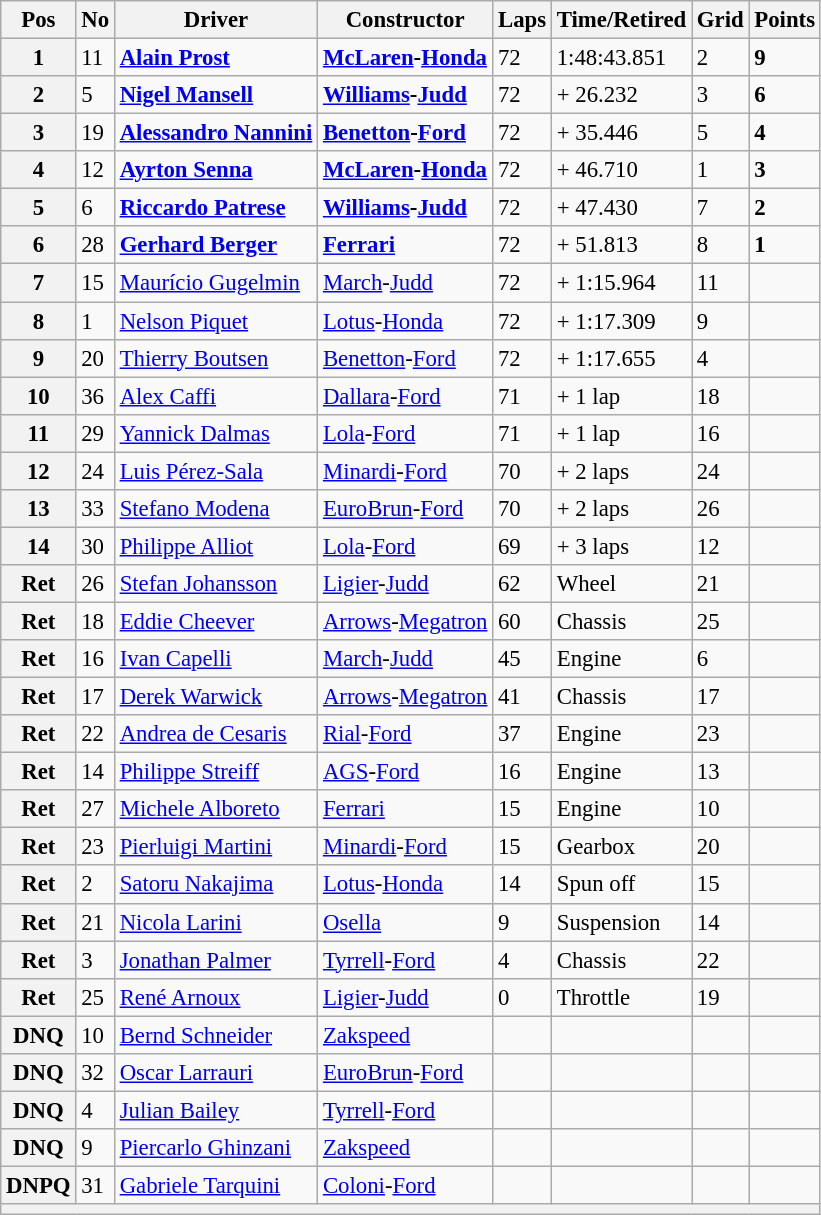<table class="wikitable" style="font-size: 95%;">
<tr>
<th>Pos</th>
<th>No</th>
<th>Driver</th>
<th>Constructor</th>
<th>Laps</th>
<th>Time/Retired</th>
<th>Grid</th>
<th>Points</th>
</tr>
<tr>
<th>1</th>
<td>11</td>
<td> <strong><a href='#'>Alain Prost</a></strong></td>
<td><strong><a href='#'>McLaren</a>-<a href='#'>Honda</a></strong></td>
<td>72</td>
<td>1:48:43.851</td>
<td>2</td>
<td><strong>9</strong></td>
</tr>
<tr>
<th>2</th>
<td>5</td>
<td> <strong><a href='#'>Nigel Mansell</a></strong></td>
<td><strong><a href='#'>Williams</a>-<a href='#'>Judd</a></strong></td>
<td>72</td>
<td>+ 26.232</td>
<td>3</td>
<td><strong>6</strong></td>
</tr>
<tr>
<th>3</th>
<td>19</td>
<td> <strong><a href='#'>Alessandro Nannini</a></strong></td>
<td><strong><a href='#'>Benetton</a>-<a href='#'>Ford</a></strong></td>
<td>72</td>
<td>+ 35.446</td>
<td>5</td>
<td><strong>4</strong></td>
</tr>
<tr>
<th>4</th>
<td>12</td>
<td> <strong><a href='#'>Ayrton Senna</a></strong></td>
<td><strong><a href='#'>McLaren</a>-<a href='#'>Honda</a></strong></td>
<td>72</td>
<td>+ 46.710</td>
<td>1</td>
<td><strong>3</strong></td>
</tr>
<tr>
<th>5</th>
<td>6</td>
<td> <strong><a href='#'>Riccardo Patrese</a></strong></td>
<td><strong><a href='#'>Williams</a>-<a href='#'>Judd</a></strong></td>
<td>72</td>
<td>+ 47.430</td>
<td>7</td>
<td><strong>2</strong></td>
</tr>
<tr>
<th>6</th>
<td>28</td>
<td> <strong><a href='#'>Gerhard Berger</a></strong></td>
<td><strong><a href='#'>Ferrari</a></strong></td>
<td>72</td>
<td>+ 51.813</td>
<td>8</td>
<td><strong>1</strong></td>
</tr>
<tr>
<th>7</th>
<td>15</td>
<td> <a href='#'>Maurício Gugelmin</a></td>
<td><a href='#'>March</a>-<a href='#'>Judd</a></td>
<td>72</td>
<td>+ 1:15.964</td>
<td>11</td>
<td> </td>
</tr>
<tr>
<th>8</th>
<td>1</td>
<td> <a href='#'>Nelson Piquet</a></td>
<td><a href='#'>Lotus</a>-<a href='#'>Honda</a></td>
<td>72</td>
<td>+ 1:17.309</td>
<td>9</td>
<td> </td>
</tr>
<tr>
<th>9</th>
<td>20</td>
<td> <a href='#'>Thierry Boutsen</a></td>
<td><a href='#'>Benetton</a>-<a href='#'>Ford</a></td>
<td>72</td>
<td>+ 1:17.655</td>
<td>4</td>
<td> </td>
</tr>
<tr>
<th>10</th>
<td>36</td>
<td> <a href='#'>Alex Caffi</a></td>
<td><a href='#'>Dallara</a>-<a href='#'>Ford</a></td>
<td>71</td>
<td>+ 1 lap</td>
<td>18</td>
<td> </td>
</tr>
<tr>
<th>11</th>
<td>29</td>
<td> <a href='#'>Yannick Dalmas</a></td>
<td><a href='#'>Lola</a>-<a href='#'>Ford</a></td>
<td>71</td>
<td>+ 1 lap</td>
<td>16</td>
<td> </td>
</tr>
<tr>
<th>12</th>
<td>24</td>
<td> <a href='#'>Luis Pérez-Sala</a></td>
<td><a href='#'>Minardi</a>-<a href='#'>Ford</a></td>
<td>70</td>
<td>+ 2 laps</td>
<td>24</td>
<td> </td>
</tr>
<tr>
<th>13</th>
<td>33</td>
<td> <a href='#'>Stefano Modena</a></td>
<td><a href='#'>EuroBrun</a>-<a href='#'>Ford</a></td>
<td>70</td>
<td>+ 2 laps</td>
<td>26</td>
<td> </td>
</tr>
<tr>
<th>14</th>
<td>30</td>
<td> <a href='#'>Philippe Alliot</a></td>
<td><a href='#'>Lola</a>-<a href='#'>Ford</a></td>
<td>69</td>
<td>+ 3 laps</td>
<td>12</td>
<td> </td>
</tr>
<tr>
<th>Ret</th>
<td>26</td>
<td> <a href='#'>Stefan Johansson</a></td>
<td><a href='#'>Ligier</a>-<a href='#'>Judd</a></td>
<td>62</td>
<td>Wheel</td>
<td>21</td>
<td> </td>
</tr>
<tr>
<th>Ret</th>
<td>18</td>
<td> <a href='#'>Eddie Cheever</a></td>
<td><a href='#'>Arrows</a>-<a href='#'>Megatron</a></td>
<td>60</td>
<td>Chassis</td>
<td>25</td>
<td> </td>
</tr>
<tr>
<th>Ret</th>
<td>16</td>
<td> <a href='#'>Ivan Capelli</a></td>
<td><a href='#'>March</a>-<a href='#'>Judd</a></td>
<td>45</td>
<td>Engine</td>
<td>6</td>
<td> </td>
</tr>
<tr>
<th>Ret</th>
<td>17</td>
<td> <a href='#'>Derek Warwick</a></td>
<td><a href='#'>Arrows</a>-<a href='#'>Megatron</a></td>
<td>41</td>
<td>Chassis</td>
<td>17</td>
<td> </td>
</tr>
<tr>
<th>Ret</th>
<td>22</td>
<td> <a href='#'>Andrea de Cesaris</a></td>
<td><a href='#'>Rial</a>-<a href='#'>Ford</a></td>
<td>37</td>
<td>Engine</td>
<td>23</td>
<td> </td>
</tr>
<tr>
<th>Ret</th>
<td>14</td>
<td> <a href='#'>Philippe Streiff</a></td>
<td><a href='#'>AGS</a>-<a href='#'>Ford</a></td>
<td>16</td>
<td>Engine</td>
<td>13</td>
<td> </td>
</tr>
<tr>
<th>Ret</th>
<td>27</td>
<td> <a href='#'>Michele Alboreto</a></td>
<td><a href='#'>Ferrari</a></td>
<td>15</td>
<td>Engine</td>
<td>10</td>
<td> </td>
</tr>
<tr>
<th>Ret</th>
<td>23</td>
<td> <a href='#'>Pierluigi Martini</a></td>
<td><a href='#'>Minardi</a>-<a href='#'>Ford</a></td>
<td>15</td>
<td>Gearbox</td>
<td>20</td>
<td> </td>
</tr>
<tr>
<th>Ret</th>
<td>2</td>
<td> <a href='#'>Satoru Nakajima</a></td>
<td><a href='#'>Lotus</a>-<a href='#'>Honda</a></td>
<td>14</td>
<td>Spun off</td>
<td>15</td>
<td> </td>
</tr>
<tr>
<th>Ret</th>
<td>21</td>
<td> <a href='#'>Nicola Larini</a></td>
<td><a href='#'>Osella</a></td>
<td>9</td>
<td>Suspension</td>
<td>14</td>
<td> </td>
</tr>
<tr>
<th>Ret</th>
<td>3</td>
<td> <a href='#'>Jonathan Palmer</a></td>
<td><a href='#'>Tyrrell</a>-<a href='#'>Ford</a></td>
<td>4</td>
<td>Chassis</td>
<td>22</td>
<td> </td>
</tr>
<tr>
<th>Ret</th>
<td>25</td>
<td> <a href='#'>René Arnoux</a></td>
<td><a href='#'>Ligier</a>-<a href='#'>Judd</a></td>
<td>0</td>
<td>Throttle</td>
<td>19</td>
<td> </td>
</tr>
<tr>
<th>DNQ</th>
<td>10</td>
<td> <a href='#'>Bernd Schneider</a></td>
<td><a href='#'>Zakspeed</a></td>
<td> </td>
<td></td>
<td></td>
<td> </td>
</tr>
<tr>
<th>DNQ</th>
<td>32</td>
<td> <a href='#'>Oscar Larrauri</a></td>
<td><a href='#'>EuroBrun</a>-<a href='#'>Ford</a></td>
<td> </td>
<td></td>
<td></td>
<td> </td>
</tr>
<tr>
<th>DNQ</th>
<td>4</td>
<td> <a href='#'>Julian Bailey</a></td>
<td><a href='#'>Tyrrell</a>-<a href='#'>Ford</a></td>
<td> </td>
<td></td>
<td></td>
<td> </td>
</tr>
<tr>
<th>DNQ</th>
<td>9</td>
<td> <a href='#'>Piercarlo Ghinzani</a></td>
<td><a href='#'>Zakspeed</a></td>
<td> </td>
<td></td>
<td></td>
<td> </td>
</tr>
<tr>
<th>DNPQ</th>
<td>31</td>
<td> <a href='#'>Gabriele Tarquini</a></td>
<td><a href='#'>Coloni</a>-<a href='#'>Ford</a></td>
<td></td>
<td></td>
<td></td>
<td></td>
</tr>
<tr>
<th colspan="8"></th>
</tr>
</table>
